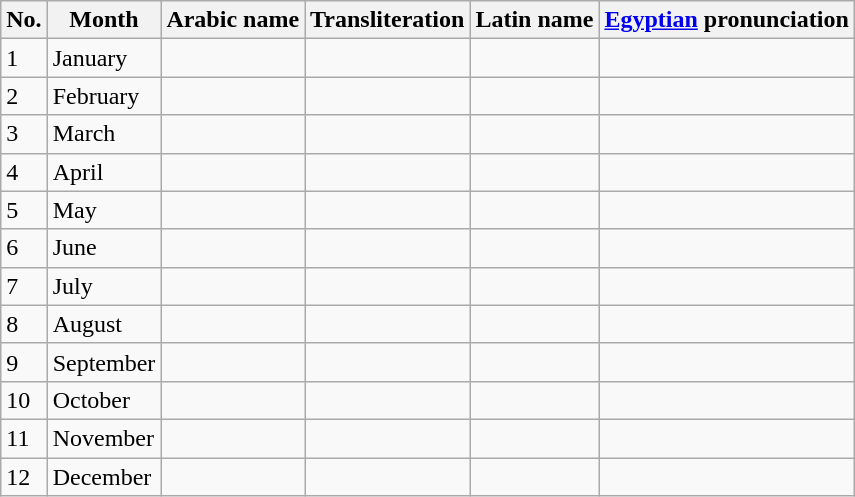<table class="wikitable">
<tr>
<th>No.</th>
<th>Month</th>
<th>Arabic name</th>
<th>Transliteration</th>
<th>Latin name</th>
<th><a href='#'>Egyptian</a> pronunciation</th>
</tr>
<tr>
<td>1</td>
<td>January</td>
<td style="direction:rtl;"></td>
<td></td>
<td><em></em></td>
<td></td>
</tr>
<tr>
<td>2</td>
<td>February</td>
<td style="direction:rtl;"></td>
<td></td>
<td><em></em></td>
<td></td>
</tr>
<tr>
<td>3</td>
<td>March</td>
<td style="direction:rtl;"></td>
<td></td>
<td><em></em></td>
<td></td>
</tr>
<tr>
<td>4</td>
<td>April</td>
<td style="direction:rtl;"></td>
<td></td>
<td><em></em></td>
<td></td>
</tr>
<tr>
<td>5</td>
<td>May</td>
<td style="direction:rtl;"></td>
<td></td>
<td><em></em></td>
<td></td>
</tr>
<tr>
<td>6</td>
<td>June</td>
<td style="direction:rtl;"></td>
<td></td>
<td><em></em></td>
<td></td>
</tr>
<tr>
<td>7</td>
<td>July</td>
<td style="direction:rtl;"></td>
<td></td>
<td><em></em></td>
<td></td>
</tr>
<tr>
<td>8</td>
<td>August</td>
<td style="direction:rtl;"></td>
<td></td>
<td><em></em></td>
<td></td>
</tr>
<tr>
<td>9</td>
<td>September</td>
<td style="direction:rtl;"></td>
<td></td>
<td><em></em></td>
<td></td>
</tr>
<tr>
<td>10</td>
<td>October</td>
<td style="direction:rtl;"></td>
<td></td>
<td><em></em></td>
<td></td>
</tr>
<tr>
<td>11</td>
<td>November</td>
<td style="direction:rtl;"></td>
<td></td>
<td><em></em></td>
<td></td>
</tr>
<tr>
<td>12</td>
<td>December</td>
<td style="direction:rtl;"></td>
<td></td>
<td><em></em></td>
<td></td>
</tr>
</table>
